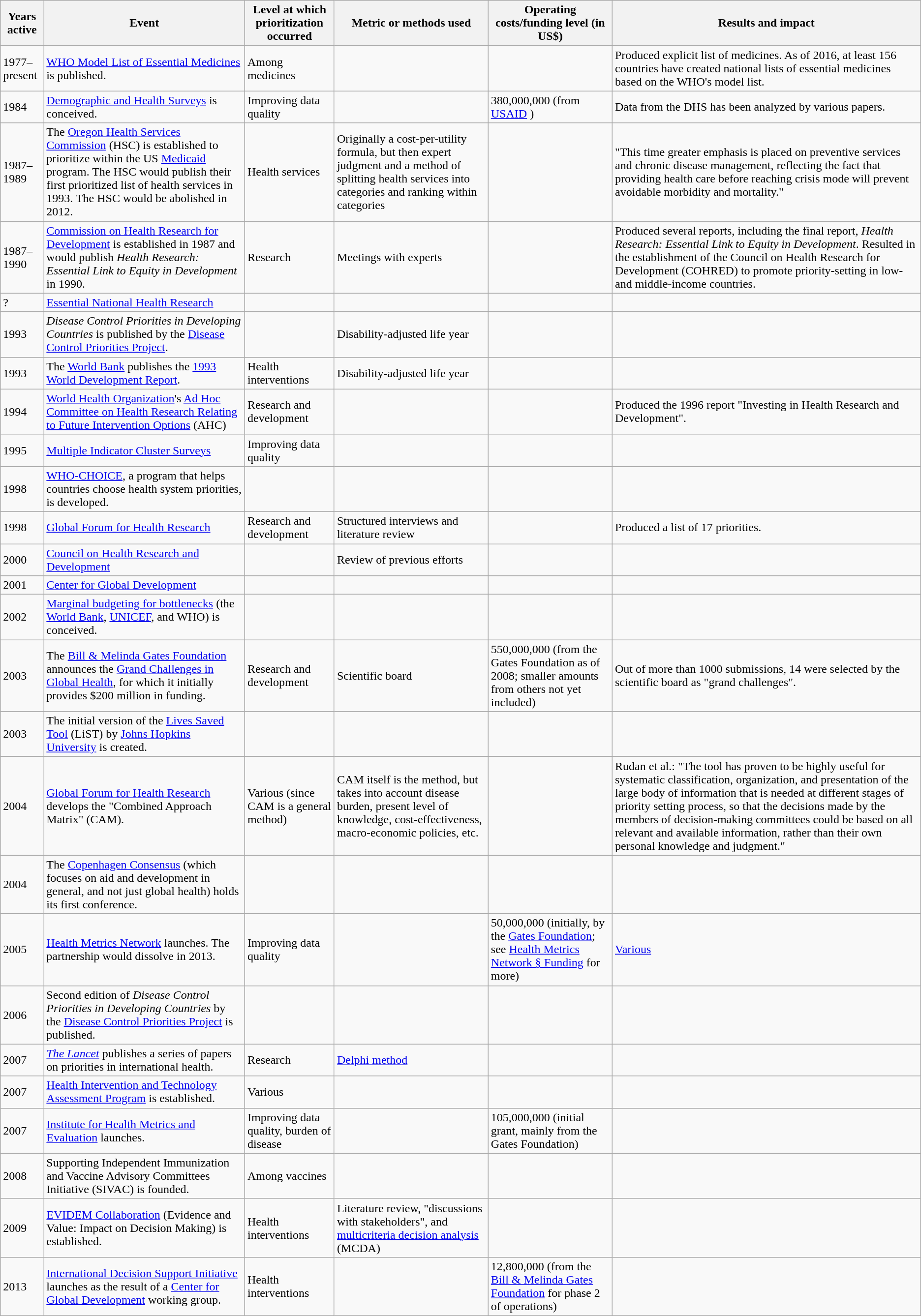<table class="sortable wikitable">
<tr>
<th>Years active</th>
<th>Event</th>
<th>Level at which prioritization occurred</th>
<th>Metric or methods used</th>
<th>Operating costs/funding level (in US$)</th>
<th>Results and impact</th>
</tr>
<tr>
<td>1977–present</td>
<td><a href='#'>WHO Model List of Essential Medicines</a> is published.</td>
<td>Among medicines</td>
<td></td>
<td></td>
<td>Produced explicit list of medicines. As of 2016, at least 156 countries have created national lists of essential medicines based on the WHO's model list.</td>
</tr>
<tr>
<td>1984</td>
<td><a href='#'>Demographic and Health Surveys</a> is conceived.</td>
<td>Improving data quality</td>
<td></td>
<td>380,000,000 (from <a href='#'>USAID</a> )</td>
<td>Data from the DHS has been analyzed by various papers.</td>
</tr>
<tr>
<td>1987–1989</td>
<td>The <a href='#'>Oregon Health Services Commission</a> (HSC) is established to prioritize within the US <a href='#'>Medicaid</a> program. The HSC would publish their first prioritized list of health services in 1993. The HSC would be abolished in 2012.</td>
<td>Health services</td>
<td>Originally a cost-per-utility formula, but then expert judgment and a method of splitting health services into categories and ranking within categories</td>
<td></td>
<td>"This time greater emphasis is placed on preventive services and chronic disease management, reflecting the fact that providing health care before reaching crisis mode will prevent avoidable morbidity and mortality."</td>
</tr>
<tr>
<td>1987–1990</td>
<td><a href='#'>Commission on Health Research for Development</a> is established in 1987 and would publish <em>Health Research: Essential Link to Equity in Development</em> in 1990.</td>
<td>Research</td>
<td>Meetings with experts</td>
<td></td>
<td>Produced several reports, including the final report, <em>Health Research: Essential Link to Equity in Development</em>. Resulted in the establishment of the Council on Health Research for Development (COHRED) to promote priority-setting in low- and middle-income countries.</td>
</tr>
<tr>
<td>?</td>
<td><a href='#'>Essential National Health Research</a></td>
<td></td>
<td></td>
<td></td>
<td></td>
</tr>
<tr>
<td>1993</td>
<td><em>Disease Control Priorities in Developing Countries</em> is published by the <a href='#'>Disease Control Priorities Project</a>.</td>
<td></td>
<td>Disability-adjusted life year</td>
<td></td>
</tr>
<tr>
<td>1993</td>
<td>The <a href='#'>World Bank</a> publishes the <a href='#'>1993 World Development Report</a>.</td>
<td>Health interventions</td>
<td>Disability-adjusted life year</td>
<td></td>
<td></td>
</tr>
<tr>
<td>1994</td>
<td><a href='#'>World Health Organization</a>'s <a href='#'>Ad Hoc Committee on Health Research Relating to Future Intervention Options</a> (AHC)</td>
<td>Research and development</td>
<td></td>
<td></td>
<td>Produced the 1996 report "Investing in Health Research and Development".</td>
</tr>
<tr>
<td>1995</td>
<td><a href='#'>Multiple Indicator Cluster Surveys</a></td>
<td>Improving data quality</td>
<td></td>
<td></td>
<td></td>
</tr>
<tr>
<td>1998</td>
<td><a href='#'>WHO-CHOICE</a>, a program that helps countries choose health system priorities, is developed.</td>
<td></td>
<td></td>
<td></td>
<td></td>
</tr>
<tr>
<td>1998</td>
<td><a href='#'>Global Forum for Health Research</a></td>
<td>Research and development</td>
<td>Structured interviews and literature review</td>
<td></td>
<td>Produced a list of 17 priorities.</td>
</tr>
<tr>
<td>2000</td>
<td><a href='#'>Council on Health Research and Development</a></td>
<td></td>
<td>Review of previous efforts</td>
<td></td>
<td></td>
</tr>
<tr>
<td>2001</td>
<td><a href='#'>Center for Global Development</a></td>
<td></td>
<td></td>
<td></td>
<td></td>
</tr>
<tr>
<td>2002</td>
<td><a href='#'>Marginal budgeting for bottlenecks</a> (the <a href='#'>World Bank</a>, <a href='#'>UNICEF</a>, and WHO) is conceived.</td>
<td></td>
<td></td>
<td></td>
<td></td>
</tr>
<tr>
<td>2003</td>
<td>The <a href='#'>Bill &amp; Melinda Gates Foundation</a> announces the <a href='#'>Grand Challenges in Global Health</a>, for which it initially provides $200 million in funding.</td>
<td>Research and development</td>
<td>Scientific board</td>
<td>550,000,000 (from the Gates Foundation as of 2008; smaller amounts from others not yet included)</td>
<td>Out of more than 1000 submissions, 14 were selected by the scientific board as "grand challenges".</td>
</tr>
<tr>
<td>2003</td>
<td>The initial version of the <a href='#'>Lives Saved Tool</a> (LiST) by <a href='#'>Johns Hopkins University</a> is created.</td>
<td></td>
<td></td>
<td></td>
<td></td>
</tr>
<tr>
<td>2004</td>
<td><a href='#'>Global Forum for Health Research</a> develops the "Combined Approach Matrix" (CAM).</td>
<td>Various (since CAM is a general method)</td>
<td>CAM itself is the method, but takes into account disease burden, present level of knowledge, cost-effectiveness, macro-economic policies, etc.</td>
<td></td>
<td>Rudan et al.: "The tool has proven to be highly useful for systematic classification, organization, and presentation of the large body of information that is needed at different stages of priority setting process, so that the decisions made by the members of decision-making committees could be based on all relevant and available information, rather than their own personal knowledge and judgment."</td>
</tr>
<tr>
<td>2004</td>
<td>The <a href='#'>Copenhagen Consensus</a> (which focuses on aid and development in general, and not just global health) holds its first conference.</td>
<td></td>
<td></td>
<td></td>
<td></td>
</tr>
<tr>
<td>2005</td>
<td><a href='#'>Health Metrics Network</a> launches. The partnership would dissolve in 2013.</td>
<td>Improving data quality</td>
<td></td>
<td>50,000,000 (initially, by the <a href='#'>Gates Foundation</a>; see <a href='#'>Health Metrics Network § Funding</a> for more)</td>
<td><a href='#'>Various</a></td>
</tr>
<tr>
<td>2006</td>
<td>Second edition of <em>Disease Control Priorities in Developing Countries</em> by the <a href='#'>Disease Control Priorities Project</a> is published.</td>
<td></td>
<td></td>
<td></td>
<td></td>
</tr>
<tr>
<td>2007</td>
<td><em><a href='#'>The Lancet</a></em> publishes a series of papers on priorities in international health.</td>
<td>Research</td>
<td><a href='#'>Delphi method</a></td>
<td></td>
<td></td>
</tr>
<tr>
<td>2007</td>
<td><a href='#'>Health Intervention and Technology Assessment Program</a> is established.</td>
<td>Various</td>
<td></td>
<td></td>
<td></td>
</tr>
<tr>
<td>2007</td>
<td><a href='#'>Institute for Health Metrics and Evaluation</a> launches.</td>
<td>Improving data quality, burden of disease</td>
<td></td>
<td>105,000,000 (initial grant, mainly from the Gates Foundation)</td>
<td></td>
</tr>
<tr>
<td>2008</td>
<td>Supporting Independent Immunization and Vaccine Advisory Committees  Initiative  (SIVAC) is founded.</td>
<td>Among vaccines</td>
<td></td>
<td></td>
<td></td>
</tr>
<tr>
<td>2009</td>
<td><a href='#'>EVIDEM Collaboration</a> (Evidence and Value: Impact on Decision Making) is established.</td>
<td>Health interventions</td>
<td>Literature review,  "discussions with stakeholders", and <a href='#'>multicriteria decision analysis</a> (MCDA)</td>
<td></td>
<td></td>
</tr>
<tr>
<td>2013</td>
<td><a href='#'>International Decision Support Initiative</a> launches as the result of a <a href='#'>Center for Global Development</a> working group.</td>
<td>Health interventions</td>
<td></td>
<td>12,800,000 (from the <a href='#'>Bill &amp; Melinda Gates Foundation</a> for phase 2 of operations)</td>
<td></td>
</tr>
</table>
